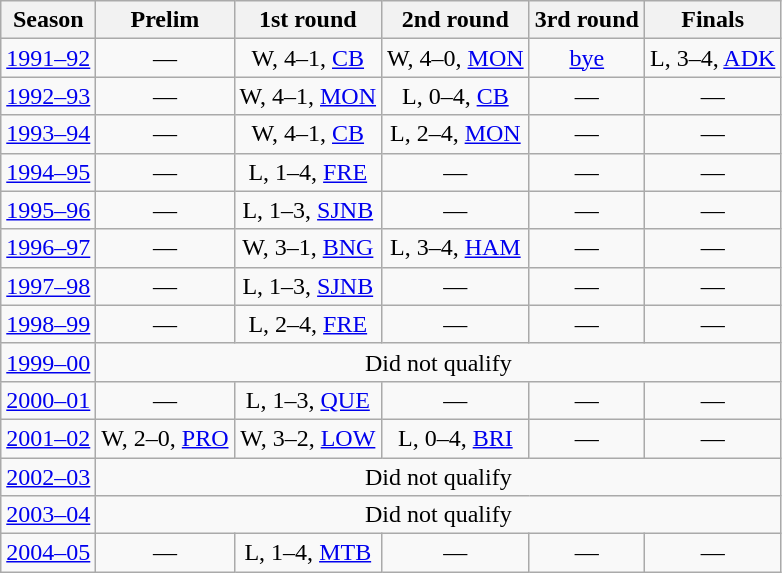<table class="wikitable" style="text-align:center">
<tr>
<th>Season</th>
<th>Prelim</th>
<th>1st round</th>
<th>2nd round</th>
<th>3rd round</th>
<th>Finals</th>
</tr>
<tr>
<td><a href='#'>1991–92</a></td>
<td>—</td>
<td>W, 4–1, <a href='#'>CB</a></td>
<td>W, 4–0, <a href='#'>MON</a></td>
<td><a href='#'>bye</a></td>
<td>L, 3–4, <a href='#'>ADK</a></td>
</tr>
<tr>
<td><a href='#'>1992–93</a></td>
<td>—</td>
<td>W, 4–1, <a href='#'>MON</a></td>
<td>L, 0–4, <a href='#'>CB</a></td>
<td>—</td>
<td>—</td>
</tr>
<tr>
<td><a href='#'>1993–94</a></td>
<td>—</td>
<td>W, 4–1, <a href='#'>CB</a></td>
<td>L, 2–4, <a href='#'>MON</a></td>
<td>—</td>
<td>—</td>
</tr>
<tr>
<td><a href='#'>1994–95</a></td>
<td>—</td>
<td>L, 1–4, <a href='#'>FRE</a></td>
<td>—</td>
<td>—</td>
<td>—</td>
</tr>
<tr>
<td><a href='#'>1995–96</a></td>
<td>—</td>
<td>L, 1–3, <a href='#'>SJNB</a></td>
<td>—</td>
<td>—</td>
<td>—</td>
</tr>
<tr>
<td><a href='#'>1996–97</a></td>
<td>—</td>
<td>W, 3–1, <a href='#'>BNG</a></td>
<td>L, 3–4, <a href='#'>HAM</a></td>
<td>—</td>
<td>—</td>
</tr>
<tr>
<td><a href='#'>1997–98</a></td>
<td>—</td>
<td>L, 1–3, <a href='#'>SJNB</a></td>
<td>—</td>
<td>—</td>
<td>—</td>
</tr>
<tr>
<td><a href='#'>1998–99</a></td>
<td>—</td>
<td>L, 2–4, <a href='#'>FRE</a></td>
<td>—</td>
<td>—</td>
<td>—</td>
</tr>
<tr>
<td><a href='#'>1999–00</a></td>
<td colspan="5">Did not qualify</td>
</tr>
<tr>
<td><a href='#'>2000–01</a></td>
<td>—</td>
<td>L, 1–3, <a href='#'>QUE</a></td>
<td>—</td>
<td>—</td>
<td>—</td>
</tr>
<tr>
<td><a href='#'>2001–02</a></td>
<td>W, 2–0, <a href='#'>PRO</a></td>
<td>W, 3–2, <a href='#'>LOW</a></td>
<td>L, 0–4, <a href='#'>BRI</a></td>
<td>—</td>
<td>—</td>
</tr>
<tr>
<td><a href='#'>2002–03</a></td>
<td colspan="5">Did not qualify</td>
</tr>
<tr>
<td><a href='#'>2003–04</a></td>
<td colspan="5">Did not qualify</td>
</tr>
<tr>
<td><a href='#'>2004–05</a></td>
<td>—</td>
<td>L, 1–4, <a href='#'>MTB</a></td>
<td>—</td>
<td>—</td>
<td>—</td>
</tr>
</table>
